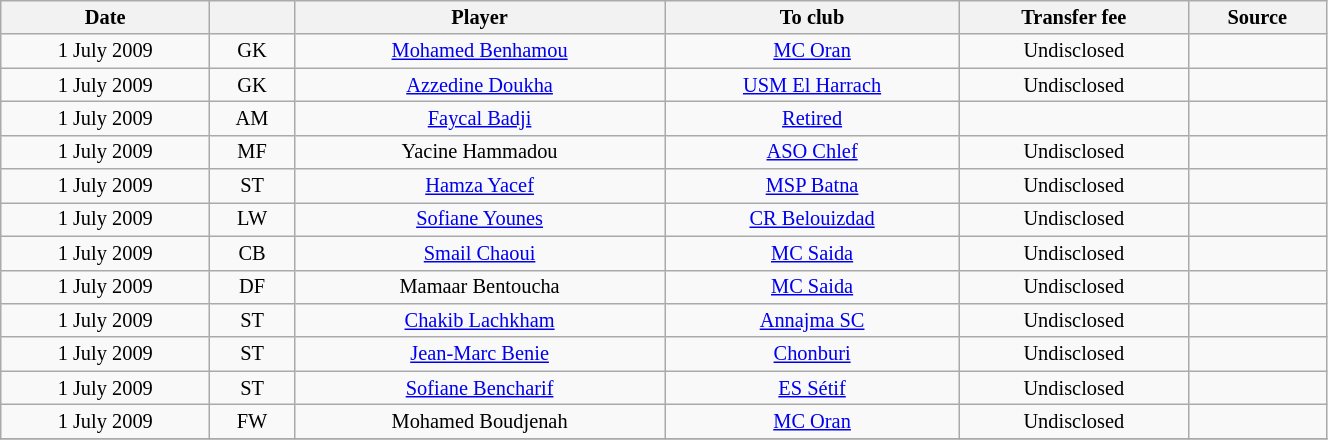<table class="wikitable sortable" style="width:70%; text-align:center; font-size:85%; text-align:centre;">
<tr>
<th>Date</th>
<th></th>
<th>Player</th>
<th>To club</th>
<th>Transfer fee</th>
<th>Source</th>
</tr>
<tr>
<td>1 July 2009</td>
<td>GK</td>
<td> <a href='#'>Mohamed Benhamou</a></td>
<td><a href='#'>MC Oran</a></td>
<td>Undisclosed</td>
<td></td>
</tr>
<tr>
<td>1 July 2009</td>
<td>GK</td>
<td> <a href='#'>Azzedine Doukha</a></td>
<td><a href='#'>USM El Harrach</a></td>
<td>Undisclosed</td>
<td></td>
</tr>
<tr>
<td>1 July 2009</td>
<td>AM</td>
<td> <a href='#'>Faycal Badji</a></td>
<td><a href='#'>Retired</a></td>
<td></td>
<td></td>
</tr>
<tr>
<td>1 July 2009</td>
<td>MF</td>
<td> Yacine Hammadou</td>
<td><a href='#'>ASO Chlef</a></td>
<td>Undisclosed</td>
<td></td>
</tr>
<tr>
<td>1 July 2009</td>
<td>ST</td>
<td> <a href='#'>Hamza Yacef</a></td>
<td><a href='#'>MSP Batna</a></td>
<td>Undisclosed</td>
<td></td>
</tr>
<tr>
<td>1 July 2009</td>
<td>LW</td>
<td> <a href='#'>Sofiane Younes</a></td>
<td><a href='#'>CR Belouizdad</a></td>
<td>Undisclosed</td>
<td></td>
</tr>
<tr>
<td>1 July 2009</td>
<td>CB</td>
<td> <a href='#'>Smail Chaoui</a></td>
<td><a href='#'>MC Saida</a></td>
<td>Undisclosed</td>
<td></td>
</tr>
<tr>
<td>1 July 2009</td>
<td>DF</td>
<td> Mamaar Bentoucha</td>
<td><a href='#'>MC Saida</a></td>
<td>Undisclosed</td>
<td></td>
</tr>
<tr>
<td>1 July 2009</td>
<td>ST</td>
<td> <a href='#'>Chakib Lachkham</a></td>
<td> <a href='#'>Annajma SC</a></td>
<td>Undisclosed</td>
<td></td>
</tr>
<tr>
<td>1 July 2009</td>
<td>ST</td>
<td> <a href='#'>Jean-Marc Benie</a></td>
<td> <a href='#'>Chonburi</a></td>
<td>Undisclosed</td>
<td></td>
</tr>
<tr>
<td>1 July 2009</td>
<td>ST</td>
<td> <a href='#'>Sofiane Bencharif</a></td>
<td><a href='#'>ES Sétif</a></td>
<td>Undisclosed</td>
<td></td>
</tr>
<tr>
<td>1 July 2009</td>
<td>FW</td>
<td> Mohamed Boudjenah</td>
<td><a href='#'>MC Oran</a></td>
<td>Undisclosed</td>
<td></td>
</tr>
<tr>
</tr>
</table>
